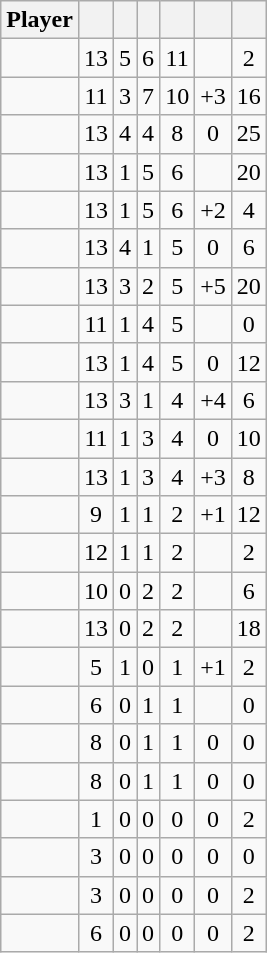<table class="wikitable sortable" style="text-align:center;">
<tr>
<th>Player</th>
<th></th>
<th></th>
<th></th>
<th></th>
<th data-sort-type="number"></th>
<th></th>
</tr>
<tr>
<td></td>
<td>13</td>
<td>5</td>
<td>6</td>
<td>11</td>
<td></td>
<td>2</td>
</tr>
<tr>
<td></td>
<td>11</td>
<td>3</td>
<td>7</td>
<td>10</td>
<td>+3</td>
<td>16</td>
</tr>
<tr>
<td></td>
<td>13</td>
<td>4</td>
<td>4</td>
<td>8</td>
<td>0</td>
<td>25</td>
</tr>
<tr>
<td></td>
<td>13</td>
<td>1</td>
<td>5</td>
<td>6</td>
<td></td>
<td>20</td>
</tr>
<tr>
<td></td>
<td>13</td>
<td>1</td>
<td>5</td>
<td>6</td>
<td>+2</td>
<td>4</td>
</tr>
<tr>
<td></td>
<td>13</td>
<td>4</td>
<td>1</td>
<td>5</td>
<td>0</td>
<td>6</td>
</tr>
<tr>
<td></td>
<td>13</td>
<td>3</td>
<td>2</td>
<td>5</td>
<td>+5</td>
<td>20</td>
</tr>
<tr>
<td></td>
<td>11</td>
<td>1</td>
<td>4</td>
<td>5</td>
<td></td>
<td>0</td>
</tr>
<tr>
<td></td>
<td>13</td>
<td>1</td>
<td>4</td>
<td>5</td>
<td>0</td>
<td>12</td>
</tr>
<tr>
<td></td>
<td>13</td>
<td>3</td>
<td>1</td>
<td>4</td>
<td>+4</td>
<td>6</td>
</tr>
<tr>
<td></td>
<td>11</td>
<td>1</td>
<td>3</td>
<td>4</td>
<td>0</td>
<td>10</td>
</tr>
<tr>
<td></td>
<td>13</td>
<td>1</td>
<td>3</td>
<td>4</td>
<td>+3</td>
<td>8</td>
</tr>
<tr>
<td></td>
<td>9</td>
<td>1</td>
<td>1</td>
<td>2</td>
<td>+1</td>
<td>12</td>
</tr>
<tr>
<td></td>
<td>12</td>
<td>1</td>
<td>1</td>
<td>2</td>
<td></td>
<td>2</td>
</tr>
<tr>
<td></td>
<td>10</td>
<td>0</td>
<td>2</td>
<td>2</td>
<td></td>
<td>6</td>
</tr>
<tr>
<td></td>
<td>13</td>
<td>0</td>
<td>2</td>
<td>2</td>
<td></td>
<td>18</td>
</tr>
<tr>
<td></td>
<td>5</td>
<td>1</td>
<td>0</td>
<td>1</td>
<td>+1</td>
<td>2</td>
</tr>
<tr>
<td></td>
<td>6</td>
<td>0</td>
<td>1</td>
<td>1</td>
<td></td>
<td>0</td>
</tr>
<tr>
<td></td>
<td>8</td>
<td>0</td>
<td>1</td>
<td>1</td>
<td>0</td>
<td>0</td>
</tr>
<tr>
<td></td>
<td>8</td>
<td>0</td>
<td>1</td>
<td>1</td>
<td>0</td>
<td>0</td>
</tr>
<tr>
<td></td>
<td>1</td>
<td>0</td>
<td>0</td>
<td>0</td>
<td>0</td>
<td>2</td>
</tr>
<tr>
<td></td>
<td>3</td>
<td>0</td>
<td>0</td>
<td>0</td>
<td>0</td>
<td>0</td>
</tr>
<tr>
<td></td>
<td>3</td>
<td>0</td>
<td>0</td>
<td>0</td>
<td>0</td>
<td>2</td>
</tr>
<tr>
<td></td>
<td>6</td>
<td>0</td>
<td>0</td>
<td>0</td>
<td>0</td>
<td>2</td>
</tr>
</table>
